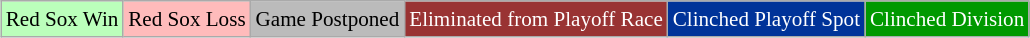<table class="wikitable" style="margin:0.5em auto; font-size:88%">
<tr>
<td style="background:#bfb;">Red Sox Win</td>
<td style="background:#fbb;">Red Sox Loss</td>
<td style="background:#bbb;">Game Postponed</td>
<td style="background:#993333;color:white;">Eliminated from Playoff Race</td>
<td style="background:#039;color:white;">Clinched Playoff Spot</td>
<td style="background:#090;color:white;">Clinched Division</td>
</tr>
</table>
